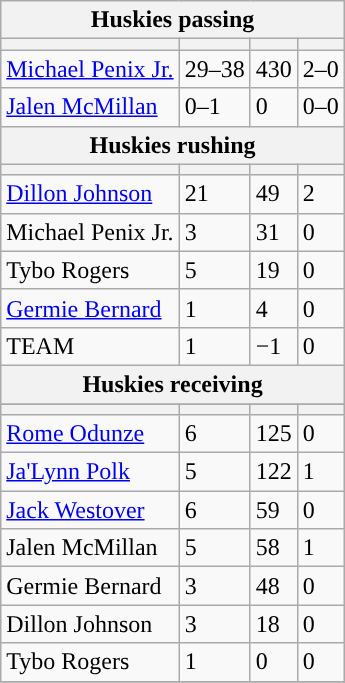<table class="wikitable plainrowheaders">
<tr>
<th colspan="6">Huskies passing</th>
</tr>
<tr>
<th scope="col"></th>
<th scope="col"></th>
<th scope="col"></th>
<th scope="col"></th>
</tr>
<tr>
<td><a href='#'>Michael Penix Jr.</a></td>
<td>29–38</td>
<td>430</td>
<td>2–0</td>
</tr>
<tr>
<td><a href='#'>Jalen McMillan</a></td>
<td>0–1</td>
<td>0</td>
<td>0–0</td>
</tr>
<tr>
<th colspan="6">Huskies rushing</th>
</tr>
<tr>
<th scope="col"></th>
<th scope="col"></th>
<th scope="col"></th>
<th scope="col"></th>
</tr>
<tr>
<td><a href='#'>Dillon Johnson</a></td>
<td>21</td>
<td>49</td>
<td>2</td>
</tr>
<tr>
<td>Michael Penix Jr.</td>
<td>3</td>
<td>31</td>
<td>0</td>
</tr>
<tr>
<td>Tybo Rogers</td>
<td>5</td>
<td>19</td>
<td>0</td>
</tr>
<tr>
<td><a href='#'>Germie Bernard</a></td>
<td>1</td>
<td>4</td>
<td>0</td>
</tr>
<tr>
<td>TEAM</td>
<td>1</td>
<td>−1</td>
<td>0</td>
</tr>
<tr>
<th colspan="6">Huskies receiving</th>
</tr>
<tr>
</tr>
<tr>
<th scope="col"></th>
<th scope="col"></th>
<th scope="col"></th>
<th scope="col"></th>
</tr>
<tr>
<td><a href='#'>Rome Odunze</a></td>
<td>6</td>
<td>125</td>
<td>0</td>
</tr>
<tr>
<td><a href='#'>Ja'Lynn Polk</a></td>
<td>5</td>
<td>122</td>
<td>1</td>
</tr>
<tr>
<td><a href='#'>Jack Westover</a></td>
<td>6</td>
<td>59</td>
<td>0</td>
</tr>
<tr>
<td>Jalen McMillan</td>
<td>5</td>
<td>58</td>
<td>1</td>
</tr>
<tr>
<td>Germie Bernard</td>
<td>3</td>
<td>48</td>
<td>0</td>
</tr>
<tr>
<td>Dillon Johnson</td>
<td>3</td>
<td>18</td>
<td>0</td>
</tr>
<tr>
<td>Tybo Rogers</td>
<td>1</td>
<td>0</td>
<td>0</td>
</tr>
<tr>
</tr>
</table>
